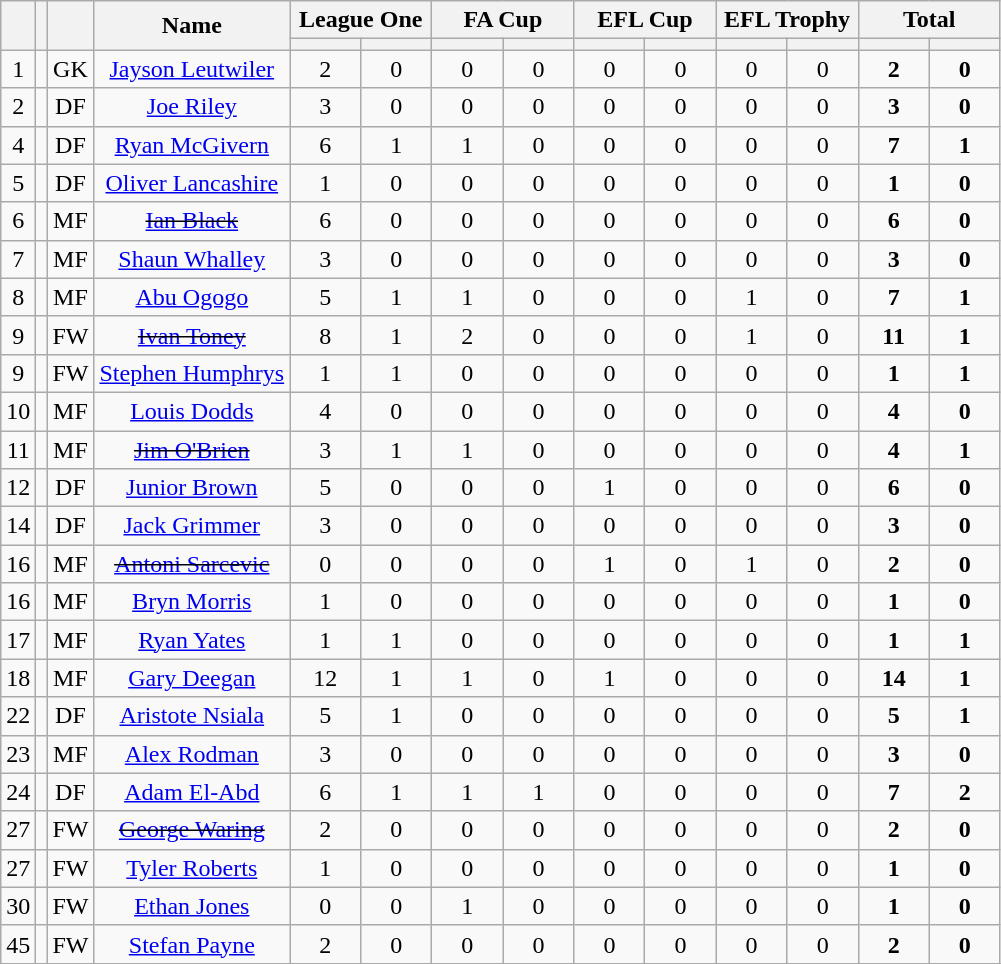<table class="wikitable sortable" style="text-align: center;">
<tr>
<th rowspan="2"></th>
<th rowspan="2"></th>
<th rowspan="2"></th>
<th rowspan="2">Name</th>
<th colspan="2">League One</th>
<th colspan="2">FA Cup</th>
<th colspan="2">EFL Cup</th>
<th colspan="2">EFL Trophy</th>
<th colspan="2">Total</th>
</tr>
<tr>
<th style="width:40px;"></th>
<th style="width:40px;"></th>
<th style="width:40px;"></th>
<th style="width:40px;"></th>
<th style="width:40px;"></th>
<th style="width:40px;"></th>
<th style="width:40px;"></th>
<th style="width:40px;"></th>
<th style="width:40px;"></th>
<th style="width:40px;"></th>
</tr>
<tr>
<td>1</td>
<td></td>
<td>GK</td>
<td><a href='#'>Jayson Leutwiler</a></td>
<td>2</td>
<td>0</td>
<td>0</td>
<td>0</td>
<td>0</td>
<td>0</td>
<td>0</td>
<td>0</td>
<td><strong>2</strong></td>
<td><strong>0</strong></td>
</tr>
<tr>
<td>2</td>
<td></td>
<td>DF</td>
<td><a href='#'>Joe Riley</a></td>
<td>3</td>
<td>0</td>
<td>0</td>
<td>0</td>
<td>0</td>
<td>0</td>
<td>0</td>
<td>0</td>
<td><strong>3</strong></td>
<td><strong>0</strong></td>
</tr>
<tr>
<td>4</td>
<td></td>
<td>DF</td>
<td><a href='#'>Ryan McGivern</a></td>
<td>6</td>
<td>1</td>
<td>1</td>
<td>0</td>
<td>0</td>
<td>0</td>
<td>0</td>
<td>0</td>
<td><strong>7</strong></td>
<td><strong>1</strong></td>
</tr>
<tr>
<td>5</td>
<td></td>
<td>DF</td>
<td><a href='#'>Oliver Lancashire</a></td>
<td>1</td>
<td>0</td>
<td>0</td>
<td>0</td>
<td>0</td>
<td>0</td>
<td>0</td>
<td>0</td>
<td><strong>1</strong></td>
<td><strong>0</strong></td>
</tr>
<tr>
<td>6</td>
<td></td>
<td>MF</td>
<td><s><a href='#'>Ian Black</a></s></td>
<td>6</td>
<td>0</td>
<td>0</td>
<td>0</td>
<td>0</td>
<td>0</td>
<td>0</td>
<td>0</td>
<td><strong>6</strong></td>
<td><strong>0</strong></td>
</tr>
<tr>
<td>7</td>
<td></td>
<td>MF</td>
<td><a href='#'>Shaun Whalley</a></td>
<td>3</td>
<td>0</td>
<td>0</td>
<td>0</td>
<td>0</td>
<td>0</td>
<td>0</td>
<td>0</td>
<td><strong>3</strong></td>
<td><strong>0</strong></td>
</tr>
<tr>
<td>8</td>
<td></td>
<td>MF</td>
<td><a href='#'>Abu Ogogo</a></td>
<td>5</td>
<td>1</td>
<td>1</td>
<td>0</td>
<td>0</td>
<td>0</td>
<td>1</td>
<td>0</td>
<td><strong>7</strong></td>
<td><strong>1</strong></td>
</tr>
<tr>
<td>9</td>
<td></td>
<td>FW</td>
<td><s><a href='#'>Ivan Toney</a></s></td>
<td>8</td>
<td>1</td>
<td>2</td>
<td>0</td>
<td>0</td>
<td>0</td>
<td>1</td>
<td>0</td>
<td><strong>11</strong></td>
<td><strong>1</strong></td>
</tr>
<tr>
<td>9</td>
<td></td>
<td>FW</td>
<td><a href='#'>Stephen Humphrys</a></td>
<td>1</td>
<td>1</td>
<td>0</td>
<td>0</td>
<td>0</td>
<td>0</td>
<td>0</td>
<td>0</td>
<td><strong>1</strong></td>
<td><strong>1</strong></td>
</tr>
<tr>
<td>10</td>
<td></td>
<td>MF</td>
<td><a href='#'>Louis Dodds</a></td>
<td>4</td>
<td>0</td>
<td>0</td>
<td>0</td>
<td>0</td>
<td>0</td>
<td>0</td>
<td>0</td>
<td><strong>4</strong></td>
<td><strong>0</strong></td>
</tr>
<tr>
<td>11</td>
<td></td>
<td>MF</td>
<td><s><a href='#'>Jim O'Brien</a></s></td>
<td>3</td>
<td>1</td>
<td>1</td>
<td>0</td>
<td>0</td>
<td>0</td>
<td>0</td>
<td>0</td>
<td><strong>4</strong></td>
<td><strong>1</strong></td>
</tr>
<tr>
<td>12</td>
<td></td>
<td>DF</td>
<td><a href='#'>Junior Brown</a></td>
<td>5</td>
<td>0</td>
<td>0</td>
<td>0</td>
<td>1</td>
<td>0</td>
<td>0</td>
<td>0</td>
<td><strong>6</strong></td>
<td><strong>0</strong></td>
</tr>
<tr>
<td>14</td>
<td></td>
<td>DF</td>
<td><a href='#'>Jack Grimmer</a></td>
<td>3</td>
<td>0</td>
<td>0</td>
<td>0</td>
<td>0</td>
<td>0</td>
<td>0</td>
<td>0</td>
<td><strong>3</strong></td>
<td><strong>0</strong></td>
</tr>
<tr>
<td>16</td>
<td></td>
<td>MF</td>
<td><s><a href='#'>Antoni Sarcevic</a></s></td>
<td>0</td>
<td>0</td>
<td>0</td>
<td>0</td>
<td>1</td>
<td>0</td>
<td>1</td>
<td>0</td>
<td><strong>2</strong></td>
<td><strong>0</strong></td>
</tr>
<tr>
<td>16</td>
<td></td>
<td>MF</td>
<td><a href='#'>Bryn Morris</a></td>
<td>1</td>
<td>0</td>
<td>0</td>
<td>0</td>
<td>0</td>
<td>0</td>
<td>0</td>
<td>0</td>
<td><strong>1</strong></td>
<td><strong>0</strong></td>
</tr>
<tr>
<td>17</td>
<td></td>
<td>MF</td>
<td><a href='#'>Ryan Yates</a></td>
<td>1</td>
<td>1</td>
<td>0</td>
<td>0</td>
<td>0</td>
<td>0</td>
<td>0</td>
<td>0</td>
<td><strong>1</strong></td>
<td><strong>1</strong></td>
</tr>
<tr>
<td>18</td>
<td></td>
<td>MF</td>
<td><a href='#'>Gary Deegan</a></td>
<td>12</td>
<td>1</td>
<td>1</td>
<td>0</td>
<td>1</td>
<td>0</td>
<td>0</td>
<td>0</td>
<td><strong>14</strong></td>
<td><strong>1</strong></td>
</tr>
<tr>
<td>22</td>
<td></td>
<td>DF</td>
<td><a href='#'>Aristote Nsiala</a></td>
<td>5</td>
<td>1</td>
<td>0</td>
<td>0</td>
<td>0</td>
<td>0</td>
<td>0</td>
<td>0</td>
<td><strong>5</strong></td>
<td><strong>1</strong></td>
</tr>
<tr>
<td>23</td>
<td></td>
<td>MF</td>
<td><a href='#'>Alex Rodman</a></td>
<td>3</td>
<td>0</td>
<td>0</td>
<td>0</td>
<td>0</td>
<td>0</td>
<td>0</td>
<td>0</td>
<td><strong>3</strong></td>
<td><strong>0</strong></td>
</tr>
<tr>
<td>24</td>
<td></td>
<td>DF</td>
<td><a href='#'>Adam El-Abd</a></td>
<td>6</td>
<td>1</td>
<td>1</td>
<td>1</td>
<td>0</td>
<td>0</td>
<td>0</td>
<td>0</td>
<td><strong>7</strong></td>
<td><strong>2</strong></td>
</tr>
<tr>
<td>27</td>
<td></td>
<td>FW</td>
<td><s><a href='#'>George Waring</a></s></td>
<td>2</td>
<td>0</td>
<td>0</td>
<td>0</td>
<td>0</td>
<td>0</td>
<td>0</td>
<td>0</td>
<td><strong>2</strong></td>
<td><strong>0</strong></td>
</tr>
<tr>
<td>27</td>
<td></td>
<td>FW</td>
<td><a href='#'>Tyler Roberts</a></td>
<td>1</td>
<td>0</td>
<td>0</td>
<td>0</td>
<td>0</td>
<td>0</td>
<td>0</td>
<td>0</td>
<td><strong>1</strong></td>
<td><strong>0</strong></td>
</tr>
<tr>
<td>30</td>
<td></td>
<td>FW</td>
<td><a href='#'>Ethan Jones</a></td>
<td>0</td>
<td>0</td>
<td>1</td>
<td>0</td>
<td>0</td>
<td>0</td>
<td>0</td>
<td>0</td>
<td><strong>1</strong></td>
<td><strong>0</strong></td>
</tr>
<tr>
<td>45</td>
<td></td>
<td>FW</td>
<td><a href='#'>Stefan Payne</a></td>
<td>2</td>
<td>0</td>
<td>0</td>
<td>0</td>
<td>0</td>
<td>0</td>
<td>0</td>
<td>0</td>
<td><strong>2</strong></td>
<td><strong>0</strong></td>
</tr>
<tr>
</tr>
</table>
